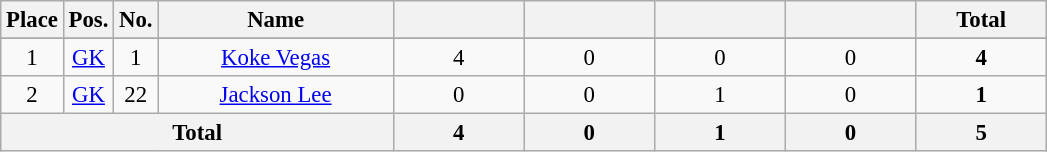<table class="wikitable sortable" style="font-size: 95%; text-align: center;">
<tr>
<th width=20>Place</th>
<th width=20>Pos.</th>
<th width=20>No.</th>
<th width=150>Name</th>
<th width=80></th>
<th width=80></th>
<th width=80></th>
<th width=80></th>
<th width="80"><strong>Total</strong></th>
</tr>
<tr>
</tr>
<tr>
<td>1</td>
<td><a href='#'>GK</a></td>
<td>1</td>
<td> <a href='#'>Koke Vegas</a></td>
<td>4</td>
<td>0</td>
<td>0</td>
<td>0</td>
<td><strong>4</strong></td>
</tr>
<tr>
<td>2</td>
<td><a href='#'>GK</a></td>
<td>22</td>
<td> <a href='#'>Jackson Lee</a></td>
<td>0</td>
<td>0</td>
<td>1</td>
<td>0</td>
<td><strong>1</strong></td>
</tr>
<tr>
<th colspan="4">Total</th>
<th>4</th>
<th>0</th>
<th>1</th>
<th>0</th>
<th>5</th>
</tr>
</table>
